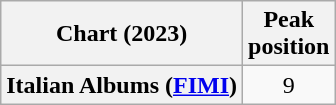<table class="wikitable sortable plainrowheaders" style="text-align:center">
<tr>
<th scope="col">Chart (2023)</th>
<th scope="col">Peak<br>position</th>
</tr>
<tr>
<th scope="row">Italian Albums (<a href='#'>FIMI</a>)</th>
<td>9</td>
</tr>
</table>
